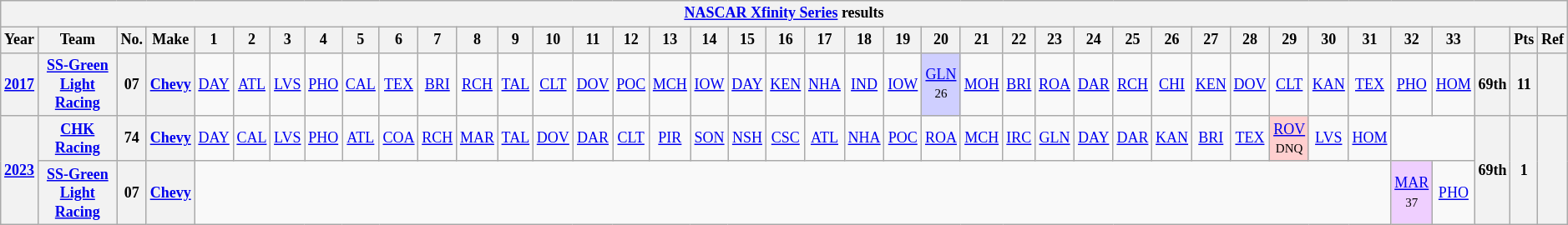<table class="wikitable" style="text-align:center; font-size:75%">
<tr>
<th colspan=42><a href='#'>NASCAR Xfinity Series</a> results</th>
</tr>
<tr>
<th>Year</th>
<th>Team</th>
<th>No.</th>
<th>Make</th>
<th>1</th>
<th>2</th>
<th>3</th>
<th>4</th>
<th>5</th>
<th>6</th>
<th>7</th>
<th>8</th>
<th>9</th>
<th>10</th>
<th>11</th>
<th>12</th>
<th>13</th>
<th>14</th>
<th>15</th>
<th>16</th>
<th>17</th>
<th>18</th>
<th>19</th>
<th>20</th>
<th>21</th>
<th>22</th>
<th>23</th>
<th>24</th>
<th>25</th>
<th>26</th>
<th>27</th>
<th>28</th>
<th>29</th>
<th>30</th>
<th>31</th>
<th>32</th>
<th>33</th>
<th></th>
<th>Pts</th>
<th>Ref</th>
</tr>
<tr>
<th><a href='#'>2017</a></th>
<th><a href='#'>SS-Green Light Racing</a></th>
<th>07</th>
<th><a href='#'>Chevy</a></th>
<td><a href='#'>DAY</a></td>
<td><a href='#'>ATL</a></td>
<td><a href='#'>LVS</a></td>
<td><a href='#'>PHO</a></td>
<td><a href='#'>CAL</a></td>
<td><a href='#'>TEX</a></td>
<td><a href='#'>BRI</a></td>
<td><a href='#'>RCH</a></td>
<td><a href='#'>TAL</a></td>
<td><a href='#'>CLT</a></td>
<td><a href='#'>DOV</a></td>
<td><a href='#'>POC</a></td>
<td><a href='#'>MCH</a></td>
<td><a href='#'>IOW</a></td>
<td><a href='#'>DAY</a></td>
<td><a href='#'>KEN</a></td>
<td><a href='#'>NHA</a></td>
<td><a href='#'>IND</a></td>
<td><a href='#'>IOW</a></td>
<td style="background:#CFCFFF;"><a href='#'>GLN</a><br><small>26</small></td>
<td><a href='#'>MOH</a></td>
<td><a href='#'>BRI</a></td>
<td><a href='#'>ROA</a></td>
<td><a href='#'>DAR</a></td>
<td><a href='#'>RCH</a></td>
<td><a href='#'>CHI</a></td>
<td><a href='#'>KEN</a></td>
<td><a href='#'>DOV</a></td>
<td><a href='#'>CLT</a></td>
<td><a href='#'>KAN</a></td>
<td><a href='#'>TEX</a></td>
<td><a href='#'>PHO</a></td>
<td><a href='#'>HOM</a></td>
<th>69th</th>
<th>11</th>
<th></th>
</tr>
<tr>
<th rowspan=2><a href='#'>2023</a></th>
<th><a href='#'>CHK Racing</a></th>
<th>74</th>
<th><a href='#'>Chevy</a></th>
<td><a href='#'>DAY</a></td>
<td><a href='#'>CAL</a></td>
<td><a href='#'>LVS</a></td>
<td><a href='#'>PHO</a></td>
<td><a href='#'>ATL</a></td>
<td><a href='#'>COA</a></td>
<td><a href='#'>RCH</a></td>
<td><a href='#'>MAR</a></td>
<td><a href='#'>TAL</a></td>
<td><a href='#'>DOV</a></td>
<td><a href='#'>DAR</a></td>
<td><a href='#'>CLT</a></td>
<td><a href='#'>PIR</a></td>
<td><a href='#'>SON</a></td>
<td><a href='#'>NSH</a></td>
<td><a href='#'>CSC</a></td>
<td><a href='#'>ATL</a></td>
<td><a href='#'>NHA</a></td>
<td><a href='#'>POC</a></td>
<td><a href='#'>ROA</a></td>
<td><a href='#'>MCH</a></td>
<td><a href='#'>IRC</a></td>
<td><a href='#'>GLN</a></td>
<td><a href='#'>DAY</a></td>
<td><a href='#'>DAR</a></td>
<td><a href='#'>KAN</a></td>
<td><a href='#'>BRI</a></td>
<td><a href='#'>TEX</a></td>
<td style="background:#FFCFCF;"><a href='#'>ROV</a><br><small>DNQ</small></td>
<td><a href='#'>LVS</a></td>
<td><a href='#'>HOM</a></td>
<td colspan=2></td>
<th rowspan=2>69th</th>
<th rowspan=2>1</th>
<th rowspan=2></th>
</tr>
<tr>
<th><a href='#'>SS-Green Light Racing</a></th>
<th>07</th>
<th><a href='#'>Chevy</a></th>
<td colspan=31></td>
<td style="background:#EFCFFF;"><a href='#'>MAR</a><br><small>37</small></td>
<td><a href='#'>PHO</a></td>
</tr>
</table>
